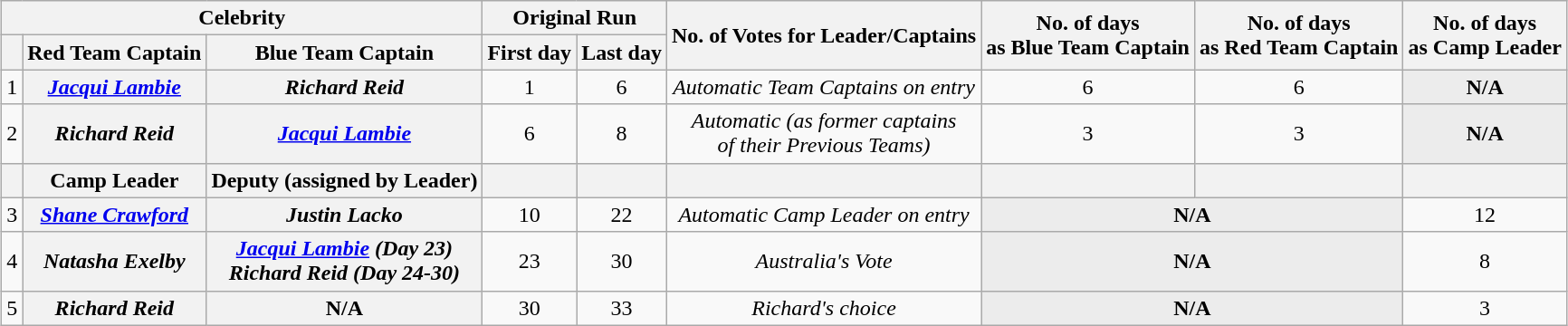<table class="wikitable" style="margin:auto; text-align:center;">
<tr>
<th colspan="3">Celebrity</th>
<th colspan="2">Original Run</th>
<th rowspan="2">No. of Votes for Leader/Captains</th>
<th rowspan="2">No. of days<br>as Blue Team Captain</th>
<th rowspan="2">No. of days<br>as Red Team Captain</th>
<th rowspan="2">No. of days<br>as Camp Leader</th>
</tr>
<tr>
<th colspan="1"></th>
<th colspan="1">Red Team Captain</th>
<th colspan="1">Blue Team Captain</th>
<th>First day</th>
<th>Last day</th>
</tr>
<tr>
<td>1</td>
<th><em><a href='#'>Jacqui Lambie</a></em></th>
<th><em>Richard Reid</em></th>
<td>1</td>
<td>6</td>
<td><em>Automatic Team Captains on entry</em></td>
<td>6</td>
<td>6</td>
<td style=background:#ececec><strong>N/A</strong></td>
</tr>
<tr>
<td>2</td>
<th><em>Richard Reid</em></th>
<th><em><a href='#'>Jacqui Lambie</a></em></th>
<td>6</td>
<td>8</td>
<td><em>Automatic (as former captains<br>of their Previous Teams)</em></td>
<td>3</td>
<td>3</td>
<td style=background:#ececec><strong>N/A</strong></td>
</tr>
<tr>
<th colspan="1"></th>
<th>Camp Leader</th>
<th>Deputy (assigned by Leader)</th>
<th></th>
<th></th>
<th></th>
<th></th>
<th></th>
<th></th>
</tr>
<tr>
<td>3</td>
<th><em><a href='#'>Shane Crawford</a></em></th>
<th><em>Justin Lacko</em></th>
<td>10</td>
<td>22</td>
<td><em>Automatic Camp Leader on entry</em></td>
<td colspan="2" style=background:#ececec><strong>N/A</strong></td>
<td>12</td>
</tr>
<tr>
<td>4</td>
<th><em>Natasha Exelby</em></th>
<th><em><a href='#'>Jacqui Lambie</a></em> <em>(Day 23)</em><br> <em>Richard Reid</em> <em>(Day 24-30)</em></th>
<td>23</td>
<td>30</td>
<td><em>Australia's Vote</em></td>
<td colspan="2" style=background:#ececec><strong>N/A</strong></td>
<td>8</td>
</tr>
<tr>
<td>5</td>
<th><em>Richard Reid</em></th>
<th><strong>N/A</strong></th>
<td>30</td>
<td>33</td>
<td><em>Richard's choice</em></td>
<td colspan="2" style=background:#ececec><strong>N/A</strong></td>
<td>3</td>
</tr>
</table>
